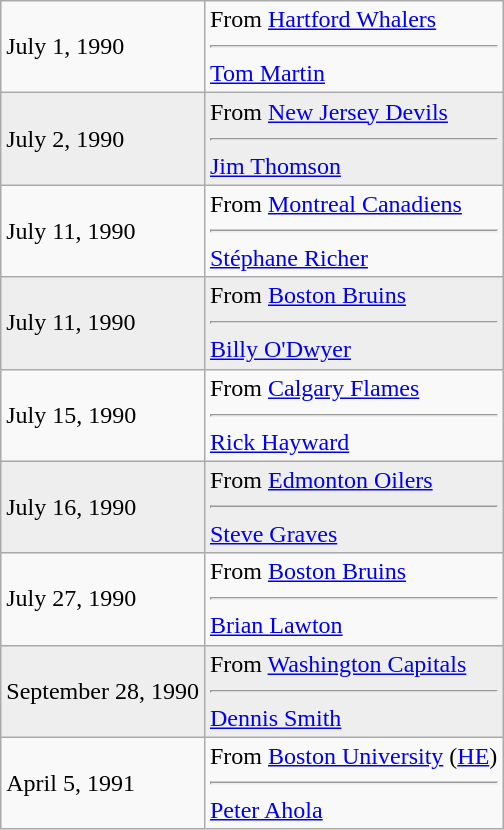<table class="wikitable">
<tr>
<td>July 1, 1990</td>
<td valign="top">From <a href='#'>Hartford Whalers</a><hr><a href='#'>Tom Martin</a></td>
</tr>
<tr style="background:#eee;">
<td>July 2, 1990</td>
<td valign="top">From <a href='#'>New Jersey Devils</a><hr><a href='#'>Jim Thomson</a></td>
</tr>
<tr>
<td>July 11, 1990</td>
<td valign="top">From <a href='#'>Montreal Canadiens</a><hr><a href='#'>Stéphane Richer</a></td>
</tr>
<tr style="background:#eee;">
<td>July 11, 1990</td>
<td valign="top">From <a href='#'>Boston Bruins</a><hr><a href='#'>Billy O'Dwyer</a></td>
</tr>
<tr>
<td>July 15, 1990</td>
<td valign="top">From <a href='#'>Calgary Flames</a><hr><a href='#'>Rick Hayward</a></td>
</tr>
<tr style="background:#eee;">
<td>July 16, 1990</td>
<td valign="top">From <a href='#'>Edmonton Oilers</a><hr><a href='#'>Steve Graves</a></td>
</tr>
<tr>
<td>July 27, 1990</td>
<td valign="top">From <a href='#'>Boston Bruins</a><hr><a href='#'>Brian Lawton</a></td>
</tr>
<tr |- style="background:#eee;">
<td>September 28, 1990</td>
<td valign="top">From <a href='#'>Washington Capitals</a><hr><a href='#'>Dennis Smith</a></td>
</tr>
<tr>
<td>April 5, 1991</td>
<td valign="top">From <a href='#'>Boston University</a> (<a href='#'>HE</a>)<hr><a href='#'>Peter Ahola</a></td>
</tr>
</table>
